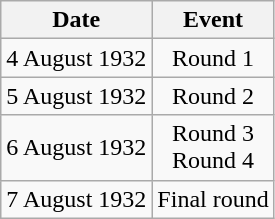<table class = "wikitable" style="text-align:center;">
<tr>
<th>Date</th>
<th>Event</th>
</tr>
<tr>
<td>4 August 1932</td>
<td>Round 1</td>
</tr>
<tr>
<td>5 August 1932</td>
<td>Round 2</td>
</tr>
<tr>
<td>6 August 1932</td>
<td>Round 3<br>Round 4</td>
</tr>
<tr>
<td>7 August 1932</td>
<td>Final round</td>
</tr>
</table>
